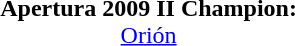<table width=95%>
<tr align=center>
<td><strong>Apertura 2009 II Champion:</strong><br><a href='#'>Orión</a></td>
</tr>
</table>
